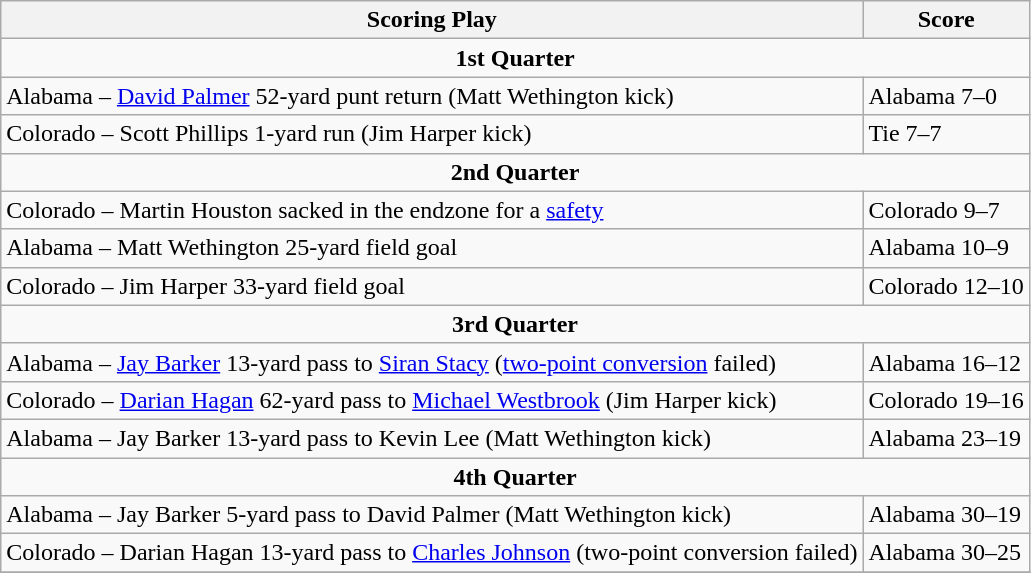<table class="wikitable">
<tr>
<th>Scoring Play</th>
<th>Score</th>
</tr>
<tr>
<td colspan="4" align="center"><strong>1st Quarter</strong></td>
</tr>
<tr>
<td>Alabama – <a href='#'>David Palmer</a> 52-yard punt return (Matt Wethington kick)</td>
<td>Alabama 7–0</td>
</tr>
<tr>
<td>Colorado – Scott Phillips 1-yard run (Jim Harper kick)</td>
<td>Tie 7–7</td>
</tr>
<tr>
<td colspan="4" align="center"><strong>2nd Quarter</strong></td>
</tr>
<tr>
<td>Colorado – Martin Houston sacked in the endzone for a <a href='#'>safety</a></td>
<td>Colorado 9–7</td>
</tr>
<tr>
<td>Alabama – Matt Wethington 25-yard field goal</td>
<td>Alabama 10–9</td>
</tr>
<tr>
<td>Colorado – Jim Harper 33-yard field goal</td>
<td>Colorado 12–10</td>
</tr>
<tr>
<td colspan="4" align="center"><strong>3rd Quarter</strong></td>
</tr>
<tr>
<td>Alabama – <a href='#'>Jay Barker</a> 13-yard pass to <a href='#'>Siran Stacy</a> (<a href='#'>two-point conversion</a> failed)</td>
<td>Alabama 16–12</td>
</tr>
<tr>
<td>Colorado – <a href='#'>Darian Hagan</a> 62-yard pass to <a href='#'>Michael Westbrook</a> (Jim Harper kick)</td>
<td>Colorado 19–16</td>
</tr>
<tr>
<td>Alabama – Jay Barker 13-yard pass to Kevin Lee (Matt Wethington kick)</td>
<td>Alabama 23–19</td>
</tr>
<tr>
<td colspan="4" align="center"><strong>4th Quarter</strong></td>
</tr>
<tr>
<td>Alabama – Jay Barker 5-yard pass to David Palmer (Matt Wethington kick)</td>
<td>Alabama 30–19</td>
</tr>
<tr>
<td>Colorado – Darian Hagan 13-yard pass to <a href='#'>Charles Johnson</a> (two-point conversion failed)</td>
<td>Alabama 30–25</td>
</tr>
<tr>
</tr>
</table>
